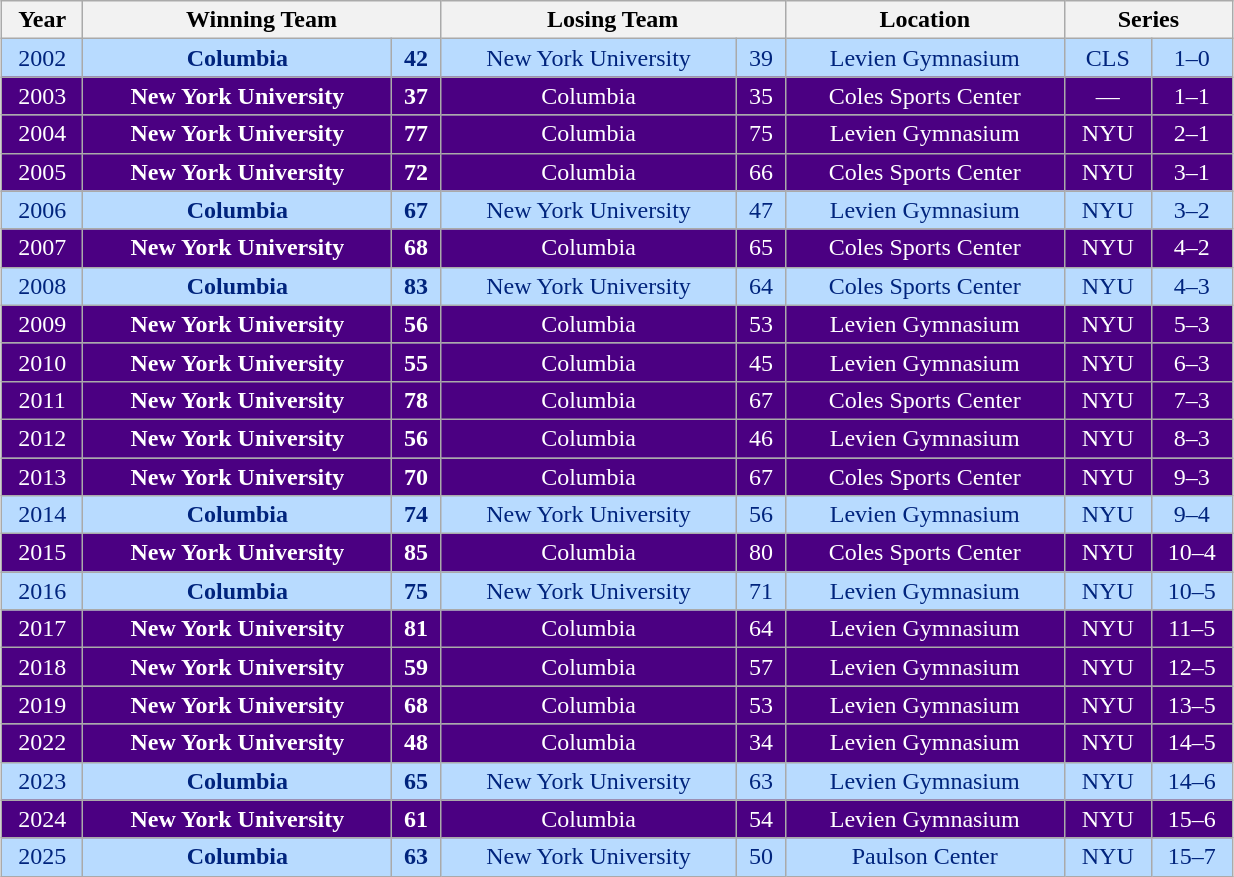<table class="wikitable" width=65% style="margin:1em auto;">
<tr>
<th bgcolor="#e5e5e5">Year</th>
<th colspan="2" bgcolor="#e5e5e5">Winning Team</th>
<th colspan="2" bgcolor="#e5e5e5">Losing Team</th>
<th>Location</th>
<th colspan=2>Series</th>
</tr>
<tr align=center style="background: #B8DBFF; color: #00247D">
<td>2002</td>
<td><strong>Columbia</strong></td>
<td><strong>42</strong></td>
<td>New York University</td>
<td>39</td>
<td>Levien Gymnasium</td>
<td>CLS</td>
<td>1–0</td>
</tr>
<tr align=center style="background: #4B0082; color: #FFFFFF">
<td>2003</td>
<td><strong>New York University</strong></td>
<td><strong>37</strong></td>
<td>Columbia</td>
<td>35</td>
<td>Coles Sports Center</td>
<td>—</td>
<td>1–1</td>
</tr>
<tr align=center style="background: #4B0082; color: #FFFFFF">
<td>2004</td>
<td><strong>New York University</strong></td>
<td><strong>77</strong></td>
<td>Columbia</td>
<td>75</td>
<td>Levien Gymnasium</td>
<td>NYU</td>
<td>2–1</td>
</tr>
<tr align=center style="background: #4B0082; color: #FFFFFF">
<td>2005</td>
<td><strong>New York University</strong></td>
<td><strong>72</strong></td>
<td>Columbia</td>
<td>66</td>
<td>Coles Sports Center</td>
<td>NYU</td>
<td>3–1</td>
</tr>
<tr align=center style="background: #B8DBFF; color: #00247D">
<td>2006</td>
<td><strong>Columbia</strong></td>
<td><strong>67</strong></td>
<td>New York University</td>
<td>47</td>
<td>Levien Gymnasium</td>
<td>NYU</td>
<td>3–2</td>
</tr>
<tr align=center style="background: #4B0082; color: #FFFFFF">
<td>2007</td>
<td><strong>New York University</strong></td>
<td><strong>68</strong></td>
<td>Columbia</td>
<td>65</td>
<td>Coles Sports Center</td>
<td>NYU</td>
<td>4–2</td>
</tr>
<tr align=center style="background: #B8DBFF; color: #00247D">
<td>2008</td>
<td><strong>Columbia</strong></td>
<td><strong>83</strong></td>
<td>New York University</td>
<td>64</td>
<td>Coles Sports Center</td>
<td>NYU</td>
<td>4–3</td>
</tr>
<tr align=center style="background: #4B0082; color: #FFFFFF">
<td>2009</td>
<td><strong>New York University</strong></td>
<td><strong>56</strong></td>
<td>Columbia</td>
<td>53</td>
<td>Levien Gymnasium</td>
<td>NYU</td>
<td>5–3</td>
</tr>
<tr align=center style="background: #4B0082; color: #FFFFFF">
<td>2010</td>
<td><strong>New York University</strong></td>
<td><strong>55</strong></td>
<td>Columbia</td>
<td>45</td>
<td>Levien Gymnasium</td>
<td>NYU</td>
<td>6–3</td>
</tr>
<tr align=center style="background: #4B0082; color: #FFFFFF">
<td>2011</td>
<td><strong>New York University</strong></td>
<td><strong>78</strong></td>
<td>Columbia</td>
<td>67</td>
<td>Coles Sports Center</td>
<td>NYU</td>
<td>7–3</td>
</tr>
<tr align=center style="background: #4B0082; color: #FFFFFF">
<td>2012</td>
<td><strong>New York University</strong></td>
<td><strong>56</strong></td>
<td>Columbia</td>
<td>46</td>
<td>Levien Gymnasium</td>
<td>NYU</td>
<td>8–3</td>
</tr>
<tr align=center style="background: #4B0082; color: #FFFFFF">
<td>2013</td>
<td><strong>New York University</strong></td>
<td><strong>70</strong></td>
<td>Columbia</td>
<td>67</td>
<td>Coles Sports Center</td>
<td>NYU</td>
<td>9–3</td>
</tr>
<tr align=center style="background: #B8DBFF; color: #00247D">
<td>2014</td>
<td><strong>Columbia</strong></td>
<td><strong>74</strong></td>
<td>New York University</td>
<td>56</td>
<td>Levien Gymnasium</td>
<td>NYU</td>
<td>9–4</td>
</tr>
<tr align=center style="background: #4B0082; color: #FFFFFF">
<td>2015</td>
<td><strong>New York University</strong></td>
<td><strong>85</strong></td>
<td>Columbia</td>
<td>80</td>
<td>Coles Sports Center</td>
<td>NYU</td>
<td>10–4</td>
</tr>
<tr align=center style="background: #B8DBFF; color: #00247D">
<td>2016</td>
<td><strong>Columbia</strong></td>
<td><strong>75</strong></td>
<td>New York University</td>
<td>71</td>
<td>Levien Gymnasium</td>
<td>NYU</td>
<td>10–5</td>
</tr>
<tr align=center style="background: #4B0082; color: #FFFFFF">
<td>2017</td>
<td><strong>New York University</strong></td>
<td><strong>81</strong></td>
<td>Columbia</td>
<td>64</td>
<td>Levien Gymnasium</td>
<td>NYU</td>
<td>11–5</td>
</tr>
<tr align=center style="background: #4B0082; color: #FFFFFF">
<td>2018</td>
<td><strong>New York University</strong></td>
<td><strong>59</strong></td>
<td>Columbia</td>
<td>57</td>
<td>Levien Gymnasium</td>
<td>NYU</td>
<td>12–5</td>
</tr>
<tr align=center style="background: #4B0082; color: #FFFFFF">
<td>2019</td>
<td><strong>New York University</strong></td>
<td><strong>68</strong></td>
<td>Columbia</td>
<td>53</td>
<td>Levien Gymnasium</td>
<td>NYU</td>
<td>13–5</td>
</tr>
<tr align=center style="background: #4B0082; color: #FFFFFF">
<td>2022</td>
<td><strong>New York University</strong></td>
<td><strong>48</strong></td>
<td>Columbia</td>
<td>34</td>
<td>Levien Gymnasium</td>
<td>NYU</td>
<td>14–5</td>
</tr>
<tr align=center style="background: #B8DBFF; color: #00247D">
<td>2023</td>
<td><strong>Columbia</strong></td>
<td><strong>65</strong></td>
<td>New York University</td>
<td>63</td>
<td>Levien Gymnasium</td>
<td>NYU</td>
<td>14–6</td>
</tr>
<tr align=center style="background: #4B0082; color: #FFFFFF">
<td>2024</td>
<td><strong>New York University</strong></td>
<td><strong>61</strong></td>
<td>Columbia</td>
<td>54</td>
<td>Levien Gymnasium</td>
<td>NYU</td>
<td>15–6</td>
</tr>
<tr align=center style="background: #B8DBFF; color: #00247D">
<td>2025</td>
<td><strong>Columbia</strong></td>
<td><strong>63</strong></td>
<td>New York University</td>
<td>50</td>
<td>Paulson Center</td>
<td>NYU</td>
<td>15–7</td>
</tr>
</table>
